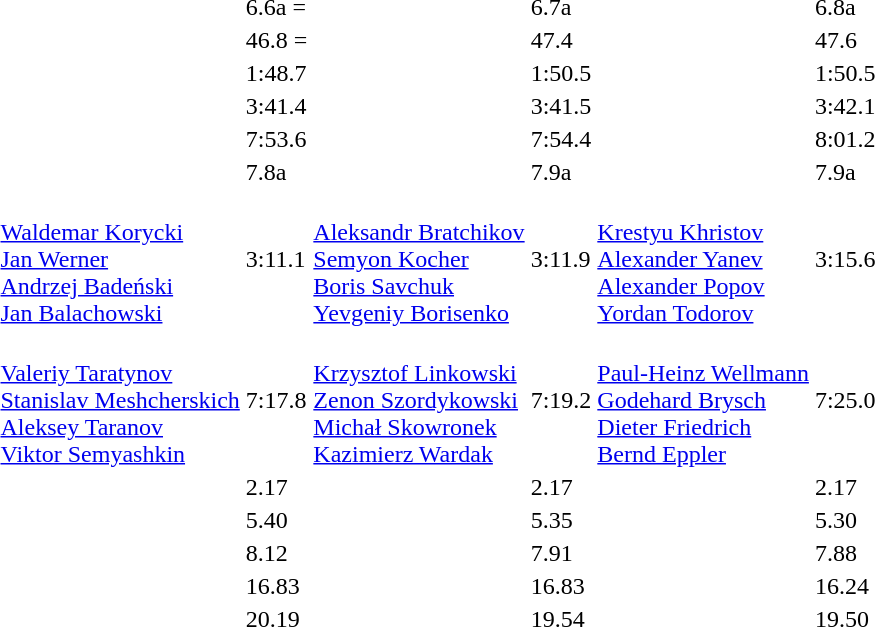<table>
<tr>
<td></td>
<td></td>
<td>6.6a =</td>
<td></td>
<td>6.7a</td>
<td></td>
<td>6.8a</td>
</tr>
<tr>
<td></td>
<td></td>
<td>46.8 =</td>
<td></td>
<td>47.4</td>
<td></td>
<td>47.6</td>
</tr>
<tr>
<td></td>
<td></td>
<td>1:48.7</td>
<td></td>
<td>1:50.5</td>
<td></td>
<td>1:50.5</td>
</tr>
<tr>
<td></td>
<td></td>
<td>3:41.4 </td>
<td></td>
<td>3:41.5</td>
<td></td>
<td>3:42.1</td>
</tr>
<tr>
<td></td>
<td></td>
<td>7:53.6</td>
<td></td>
<td>7:54.4</td>
<td></td>
<td>8:01.2</td>
</tr>
<tr>
<td></td>
<td></td>
<td>7.8a</td>
<td></td>
<td>7.9a</td>
<td></td>
<td>7.9a</td>
</tr>
<tr>
<td></td>
<td><br><a href='#'>Waldemar Korycki</a><br><a href='#'>Jan Werner</a><br><a href='#'>Andrzej Badeński</a><br><a href='#'>Jan Balachowski</a></td>
<td>3:11.1</td>
<td><br><a href='#'>Aleksandr Bratchikov</a><br><a href='#'>Semyon Kocher</a><br><a href='#'>Boris Savchuk</a><br><a href='#'>Yevgeniy Borisenko</a></td>
<td>3:11.9</td>
<td><br><a href='#'>Krestyu Khristov</a><br><a href='#'>Alexander Yanev</a><br><a href='#'>Alexander Popov</a><br><a href='#'>Yordan Todorov</a></td>
<td>3:15.6</td>
</tr>
<tr>
<td></td>
<td><br><a href='#'>Valeriy Taratynov</a><br><a href='#'>Stanislav Meshcherskich</a><br><a href='#'>Aleksey Taranov</a><br><a href='#'>Viktor Semyashkin</a></td>
<td>7:17.8</td>
<td><br><a href='#'>Krzysztof Linkowski</a><br><a href='#'>Zenon Szordykowski</a><br><a href='#'>Michał Skowronek</a><br><a href='#'>Kazimierz Wardak</a></td>
<td>7:19.2</td>
<td><br><a href='#'>Paul-Heinz Wellmann</a><br><a href='#'>Godehard Brysch</a><br><a href='#'>Dieter Friedrich</a><br><a href='#'>Bernd Eppler</a></td>
<td>7:25.0</td>
</tr>
<tr>
<td></td>
<td></td>
<td>2.17</td>
<td></td>
<td>2.17</td>
<td></td>
<td>2.17</td>
</tr>
<tr>
<td></td>
<td></td>
<td>5.40 </td>
<td></td>
<td>5.35</td>
<td></td>
<td>5.30</td>
</tr>
<tr>
<td></td>
<td></td>
<td>8.12</td>
<td></td>
<td>7.91</td>
<td></td>
<td>7.88</td>
</tr>
<tr>
<td></td>
<td></td>
<td>16.83</td>
<td></td>
<td>16.83</td>
<td></td>
<td>16.24</td>
</tr>
<tr>
<td></td>
<td></td>
<td>20.19</td>
<td></td>
<td>19.54</td>
<td></td>
<td>19.50</td>
</tr>
</table>
